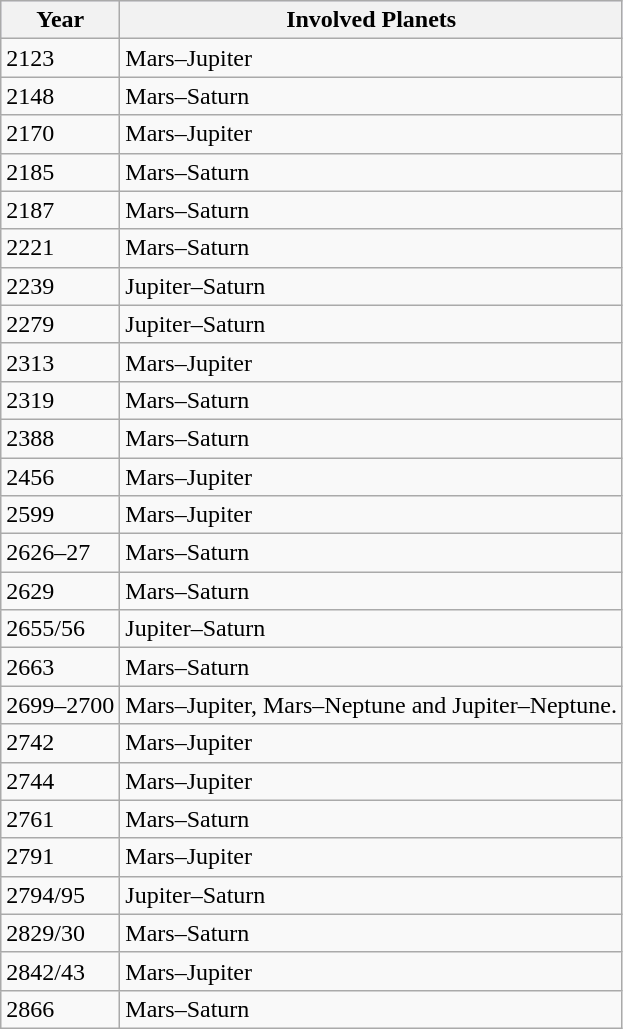<table class=wikitable>
<tr bgcolor="#ddddff" align="center" valign="top">
<th scope="col">Year</th>
<th scope="col">Involved Planets</th>
</tr>
<tr>
<td>2123</td>
<td>Mars–Jupiter</td>
</tr>
<tr>
<td>2148</td>
<td>Mars–Saturn</td>
</tr>
<tr>
<td>2170</td>
<td>Mars–Jupiter</td>
</tr>
<tr>
<td>2185</td>
<td>Mars–Saturn</td>
</tr>
<tr>
<td>2187</td>
<td>Mars–Saturn</td>
</tr>
<tr>
<td>2221</td>
<td>Mars–Saturn</td>
</tr>
<tr>
<td>2239</td>
<td>Jupiter–Saturn</td>
</tr>
<tr>
<td>2279</td>
<td>Jupiter–Saturn</td>
</tr>
<tr>
<td>2313</td>
<td>Mars–Jupiter</td>
</tr>
<tr>
<td>2319</td>
<td>Mars–Saturn</td>
</tr>
<tr>
<td>2388</td>
<td>Mars–Saturn</td>
</tr>
<tr>
<td>2456</td>
<td>Mars–Jupiter</td>
</tr>
<tr>
<td>2599</td>
<td>Mars–Jupiter</td>
</tr>
<tr>
<td>2626–27</td>
<td>Mars–Saturn</td>
</tr>
<tr>
<td>2629</td>
<td>Mars–Saturn</td>
</tr>
<tr>
<td>2655/56</td>
<td>Jupiter–Saturn</td>
</tr>
<tr>
<td>2663</td>
<td>Mars–Saturn</td>
</tr>
<tr>
<td>2699–2700</td>
<td>Mars–Jupiter, Mars–Neptune and Jupiter–Neptune.</td>
</tr>
<tr>
<td>2742</td>
<td>Mars–Jupiter</td>
</tr>
<tr>
<td>2744</td>
<td>Mars–Jupiter</td>
</tr>
<tr>
<td>2761</td>
<td>Mars–Saturn</td>
</tr>
<tr>
<td>2791</td>
<td>Mars–Jupiter</td>
</tr>
<tr>
<td>2794/95</td>
<td>Jupiter–Saturn</td>
</tr>
<tr>
<td>2829/30</td>
<td>Mars–Saturn</td>
</tr>
<tr>
<td>2842/43</td>
<td>Mars–Jupiter</td>
</tr>
<tr>
<td>2866</td>
<td>Mars–Saturn</td>
</tr>
</table>
